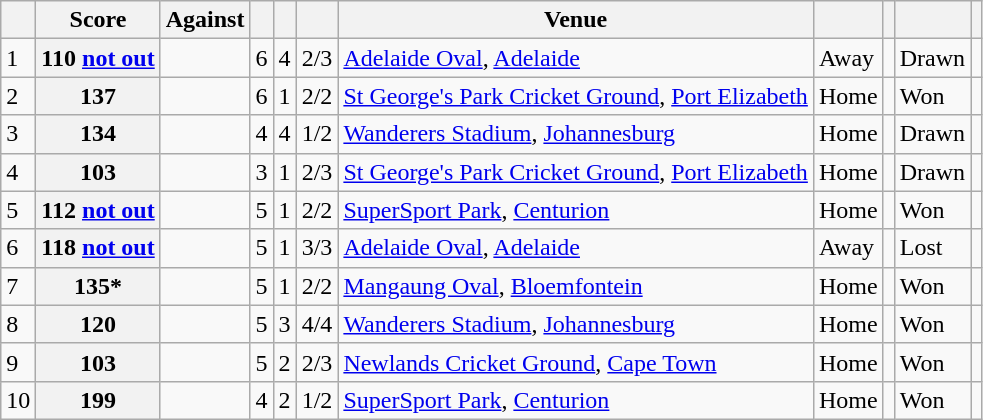<table class="wikitable sortable">
<tr>
<th></th>
<th>Score</th>
<th>Against</th>
<th><a href='#'></a></th>
<th><a href='#'></a></th>
<th></th>
<th>Venue</th>
<th></th>
<th></th>
<th></th>
<th class="unsortable" scope="col"></th>
</tr>
<tr>
<td>1</td>
<th scope="row"> 110 <a href='#'>not out</a></th>
<td></td>
<td>6</td>
<td>4</td>
<td>2/3</td>
<td><a href='#'>Adelaide Oval</a>, <a href='#'>Adelaide</a></td>
<td>Away</td>
<td></td>
<td>Drawn</td>
<td></td>
</tr>
<tr>
<td>2</td>
<th scope="row"> 137</th>
<td></td>
<td>6</td>
<td>1</td>
<td>2/2</td>
<td><a href='#'>St George's Park Cricket Ground</a>, <a href='#'>Port Elizabeth</a></td>
<td>Home</td>
<td></td>
<td>Won</td>
<td></td>
</tr>
<tr>
<td>3</td>
<th scope="row"> 134</th>
<td></td>
<td>4</td>
<td>4</td>
<td>1/2</td>
<td><a href='#'>Wanderers Stadium</a>, <a href='#'>Johannesburg</a></td>
<td>Home</td>
<td></td>
<td>Drawn</td>
<td></td>
</tr>
<tr>
<td>4</td>
<th scope="row"> 103</th>
<td></td>
<td>3</td>
<td>1</td>
<td>2/3</td>
<td><a href='#'>St George's Park Cricket Ground</a>, <a href='#'>Port Elizabeth</a></td>
<td>Home</td>
<td></td>
<td>Drawn</td>
<td></td>
</tr>
<tr>
<td>5</td>
<th scope="row"> 112 <a href='#'>not out</a></th>
<td></td>
<td>5</td>
<td>1</td>
<td>2/2</td>
<td><a href='#'>SuperSport Park</a>, <a href='#'>Centurion</a></td>
<td>Home</td>
<td></td>
<td>Won</td>
<td></td>
</tr>
<tr>
<td>6</td>
<th scope="row"> 118 <a href='#'>not out</a></th>
<td></td>
<td>5</td>
<td>1</td>
<td>3/3</td>
<td><a href='#'>Adelaide Oval</a>, <a href='#'>Adelaide</a></td>
<td>Away</td>
<td></td>
<td>Lost</td>
<td></td>
</tr>
<tr>
<td>7</td>
<th scope="row"> 135*</th>
<td></td>
<td>5</td>
<td>1</td>
<td>2/2</td>
<td><a href='#'>Mangaung Oval</a>, <a href='#'>Bloemfontein</a></td>
<td>Home</td>
<td></td>
<td>Won</td>
<td></td>
</tr>
<tr>
<td>8</td>
<th scope="row"> 120</th>
<td></td>
<td>5</td>
<td>3</td>
<td>4/4</td>
<td><a href='#'>Wanderers Stadium</a>, <a href='#'>Johannesburg</a></td>
<td>Home</td>
<td></td>
<td>Won</td>
<td></td>
</tr>
<tr>
<td>9</td>
<th scope="row"> 103</th>
<td></td>
<td>5</td>
<td>2</td>
<td>2/3</td>
<td><a href='#'>Newlands Cricket Ground</a>, <a href='#'>Cape Town</a></td>
<td>Home</td>
<td></td>
<td>Won</td>
<td></td>
</tr>
<tr>
<td>10</td>
<th scope="row"> 199</th>
<td></td>
<td>4</td>
<td>2</td>
<td>1/2</td>
<td><a href='#'>SuperSport Park</a>, <a href='#'>Centurion</a></td>
<td>Home</td>
<td></td>
<td>Won</td>
<td></td>
</tr>
</table>
